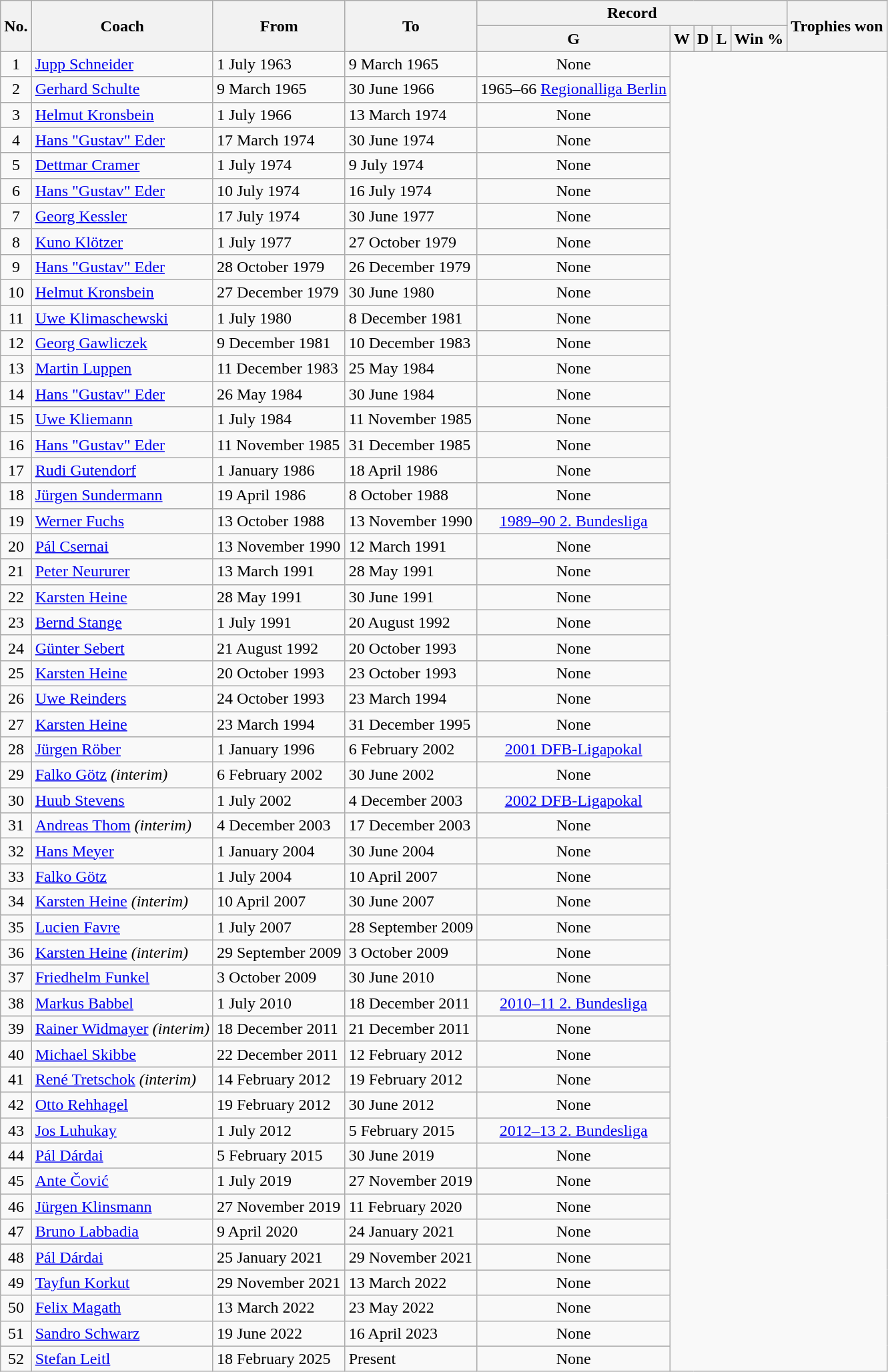<table class="wikitable" style="text-align: center">
<tr>
<th rowspan="2">No.</th>
<th rowspan="2">Coach</th>
<th rowspan="2">From</th>
<th rowspan="2">To</th>
<th colspan="5">Record</th>
<th rowspan="2">Trophies won</th>
</tr>
<tr>
<th>G</th>
<th>W</th>
<th>D</th>
<th>L</th>
<th>Win %</th>
</tr>
<tr>
<td>1</td>
<td align=left> <a href='#'>Jupp Schneider</a></td>
<td align=left>1 July 1963</td>
<td align=left>9 March 1965<br></td>
<td>None</td>
</tr>
<tr>
<td>2</td>
<td align=left> <a href='#'>Gerhard Schulte</a></td>
<td align=left>9 March 1965</td>
<td align=left>30 June 1966<br></td>
<td>1965–66 <a href='#'>Regionalliga Berlin</a></td>
</tr>
<tr>
<td>3</td>
<td align=left> <a href='#'>Helmut Kronsbein</a></td>
<td align=left>1 July 1966</td>
<td align=left>13 March 1974<br></td>
<td>None</td>
</tr>
<tr>
<td>4</td>
<td align=left> <a href='#'>Hans "Gustav" Eder</a></td>
<td align=left>17 March 1974</td>
<td align=left>30 June 1974<br></td>
<td>None</td>
</tr>
<tr>
<td>5</td>
<td align=left> <a href='#'>Dettmar Cramer</a></td>
<td align=left>1 July 1974</td>
<td align=left>9 July 1974<br></td>
<td>None</td>
</tr>
<tr>
<td>6</td>
<td align=left> <a href='#'>Hans "Gustav" Eder</a></td>
<td align=left>10 July 1974</td>
<td align=left>16 July 1974<br></td>
<td>None</td>
</tr>
<tr>
<td>7</td>
<td align=left> <a href='#'>Georg Kessler</a></td>
<td align=left>17 July 1974</td>
<td align=left>30 June 1977<br></td>
<td>None</td>
</tr>
<tr>
<td>8</td>
<td align=left> <a href='#'>Kuno Klötzer</a></td>
<td align=left>1 July 1977</td>
<td align=left>27 October 1979<br></td>
<td>None</td>
</tr>
<tr>
<td>9</td>
<td align=left> <a href='#'>Hans "Gustav" Eder</a></td>
<td align=left>28 October 1979</td>
<td align=left>26 December 1979<br></td>
<td>None</td>
</tr>
<tr>
<td>10</td>
<td align=left> <a href='#'>Helmut Kronsbein</a></td>
<td align=left>27 December 1979</td>
<td align=left>30 June 1980<br></td>
<td>None</td>
</tr>
<tr>
<td>11</td>
<td align=left> <a href='#'>Uwe Klimaschewski</a></td>
<td align=left>1 July 1980</td>
<td align=left>8 December 1981<br></td>
<td>None</td>
</tr>
<tr>
<td>12</td>
<td align=left> <a href='#'>Georg Gawliczek</a></td>
<td align=left>9 December 1981</td>
<td align=left>10 December 1983<br></td>
<td>None</td>
</tr>
<tr>
<td>13</td>
<td align=left> <a href='#'>Martin Luppen</a></td>
<td align=left>11 December 1983</td>
<td align=left>25 May 1984<br></td>
<td>None</td>
</tr>
<tr>
<td>14</td>
<td align=left> <a href='#'>Hans "Gustav" Eder</a></td>
<td align=left>26 May 1984</td>
<td align=left>30 June 1984<br></td>
<td>None</td>
</tr>
<tr>
<td>15</td>
<td align=left> <a href='#'>Uwe Kliemann</a></td>
<td align=left>1 July 1984</td>
<td align=left>11 November 1985<br></td>
<td>None</td>
</tr>
<tr>
<td>16</td>
<td align=left> <a href='#'>Hans "Gustav" Eder</a></td>
<td align=left>11 November 1985</td>
<td align=left>31 December 1985<br></td>
<td>None</td>
</tr>
<tr>
<td>17</td>
<td align=left> <a href='#'>Rudi Gutendorf</a></td>
<td align=left>1 January 1986</td>
<td align=left>18 April 1986<br></td>
<td>None</td>
</tr>
<tr>
<td>18</td>
<td align=left> <a href='#'>Jürgen Sundermann</a></td>
<td align=left>19 April 1986</td>
<td align=left>8 October 1988<br></td>
<td>None</td>
</tr>
<tr>
<td>19</td>
<td align=left> <a href='#'>Werner Fuchs</a></td>
<td align=left>13 October 1988</td>
<td align=left>13 November 1990<br></td>
<td><a href='#'>1989–90 2. Bundesliga</a></td>
</tr>
<tr>
<td>20</td>
<td align=left> <a href='#'>Pál Csernai</a></td>
<td align=left>13 November 1990</td>
<td align=left>12 March 1991<br></td>
<td>None</td>
</tr>
<tr>
<td>21</td>
<td align=left> <a href='#'>Peter Neururer</a></td>
<td align=left>13 March 1991</td>
<td align=left>28 May 1991<br></td>
<td>None</td>
</tr>
<tr>
<td>22</td>
<td align=left> <a href='#'>Karsten Heine</a></td>
<td align=left>28 May 1991</td>
<td align=left>30 June 1991<br></td>
<td>None</td>
</tr>
<tr>
<td>23</td>
<td align=left> <a href='#'>Bernd Stange</a></td>
<td align=left>1 July 1991</td>
<td align=left>20 August 1992<br></td>
<td>None</td>
</tr>
<tr>
<td>24</td>
<td align=left> <a href='#'>Günter Sebert</a></td>
<td align=left>21 August 1992</td>
<td align=left>20 October 1993<br></td>
<td>None</td>
</tr>
<tr>
<td>25</td>
<td align=left> <a href='#'>Karsten Heine</a></td>
<td align=left>20 October 1993</td>
<td align=left>23 October 1993<br></td>
<td>None</td>
</tr>
<tr>
<td>26</td>
<td align=left> <a href='#'>Uwe Reinders</a></td>
<td align=left>24 October 1993</td>
<td align=left>23 March 1994<br></td>
<td>None</td>
</tr>
<tr>
<td>27</td>
<td align=left> <a href='#'>Karsten Heine</a></td>
<td align=left>23 March 1994</td>
<td align=left>31 December 1995<br></td>
<td>None</td>
</tr>
<tr>
<td>28</td>
<td align=left> <a href='#'>Jürgen Röber</a></td>
<td align=left>1 January 1996</td>
<td align=left>6 February 2002<br></td>
<td><a href='#'>2001 DFB-Ligapokal</a></td>
</tr>
<tr>
<td>29</td>
<td align=left> <a href='#'>Falko Götz</a> <em>(interim)</em></td>
<td align=left>6 February 2002</td>
<td align=left>30 June 2002<br></td>
<td>None</td>
</tr>
<tr>
<td>30</td>
<td align=left> <a href='#'>Huub Stevens</a></td>
<td align=left>1 July 2002</td>
<td align=left>4 December 2003<br></td>
<td><a href='#'>2002 DFB-Ligapokal</a></td>
</tr>
<tr>
<td>31</td>
<td align=left> <a href='#'>Andreas Thom</a> <em>(interim)</em></td>
<td align=left>4 December 2003</td>
<td align=left>17 December 2003<br></td>
<td>None</td>
</tr>
<tr>
<td>32</td>
<td align=left> <a href='#'>Hans Meyer</a></td>
<td align=left>1 January 2004</td>
<td align=left>30 June 2004<br></td>
<td>None</td>
</tr>
<tr>
<td>33</td>
<td align=left> <a href='#'>Falko Götz</a></td>
<td align=left>1 July 2004</td>
<td align=left>10 April 2007<br></td>
<td>None</td>
</tr>
<tr>
<td>34</td>
<td align=left> <a href='#'>Karsten Heine</a> <em>(interim)</em></td>
<td align=left>10 April 2007</td>
<td align=left>30 June 2007<br></td>
<td>None</td>
</tr>
<tr>
<td>35</td>
<td align=left> <a href='#'>Lucien Favre</a></td>
<td align=left>1 July 2007</td>
<td align=left>28 September 2009<br></td>
<td>None</td>
</tr>
<tr>
<td>36</td>
<td align=left> <a href='#'>Karsten Heine</a> <em>(interim)</em></td>
<td align=left>29 September 2009</td>
<td align=left>3 October 2009<br></td>
<td>None</td>
</tr>
<tr>
<td>37</td>
<td align=left> <a href='#'>Friedhelm Funkel</a></td>
<td align=left>3 October 2009</td>
<td align=left>30 June 2010<br></td>
<td>None</td>
</tr>
<tr>
<td>38</td>
<td align=left> <a href='#'>Markus Babbel</a></td>
<td align=left>1 July 2010</td>
<td align=left>18 December 2011<br></td>
<td><a href='#'>2010–11 2. Bundesliga</a></td>
</tr>
<tr>
<td>39</td>
<td align=left> <a href='#'>Rainer Widmayer</a> <em>(interim)</em></td>
<td align=left>18 December 2011</td>
<td align=left>21 December 2011<br></td>
<td>None</td>
</tr>
<tr>
<td>40</td>
<td align=left> <a href='#'>Michael Skibbe</a></td>
<td align=left>22 December 2011</td>
<td align=left>12 February 2012<br></td>
<td>None</td>
</tr>
<tr>
<td>41</td>
<td align=left> <a href='#'>René Tretschok</a> <em>(interim)</em></td>
<td align=left>14 February 2012</td>
<td align=left>19 February 2012<br></td>
<td>None</td>
</tr>
<tr>
<td>42</td>
<td align=left> <a href='#'>Otto Rehhagel</a></td>
<td align=left>19 February 2012</td>
<td align=left>30 June 2012<br></td>
<td>None</td>
</tr>
<tr>
<td>43</td>
<td align=left> <a href='#'>Jos Luhukay</a></td>
<td align=left>1 July 2012</td>
<td align=left>5 February 2015<br></td>
<td><a href='#'>2012–13 2. Bundesliga</a></td>
</tr>
<tr>
<td>44</td>
<td align=left> <a href='#'>Pál Dárdai</a></td>
<td align=left>5 February 2015</td>
<td align=left>30 June 2019<br></td>
<td>None</td>
</tr>
<tr>
<td>45</td>
<td align=left> <a href='#'>Ante Čović</a></td>
<td align=left>1 July 2019</td>
<td align=left>27 November 2019<br></td>
<td>None</td>
</tr>
<tr>
<td>46</td>
<td align=left> <a href='#'>Jürgen Klinsmann</a></td>
<td align=left>27 November 2019</td>
<td align=left>11 February 2020<br></td>
<td>None</td>
</tr>
<tr>
<td>47</td>
<td align=left> <a href='#'>Bruno Labbadia</a></td>
<td align=left>9 April 2020</td>
<td align=left>24 January 2021<br></td>
<td>None</td>
</tr>
<tr>
<td>48</td>
<td align=left> <a href='#'>Pál Dárdai</a></td>
<td align=left>25 January 2021</td>
<td align=left>29 November 2021<br></td>
<td>None</td>
</tr>
<tr>
<td>49</td>
<td align=left> <a href='#'>Tayfun Korkut</a></td>
<td align=left>29 November 2021</td>
<td align=left>13 March 2022<br></td>
<td>None</td>
</tr>
<tr>
<td>50</td>
<td align=left> <a href='#'>Felix Magath</a></td>
<td align=left>13 March 2022</td>
<td align=left>23 May 2022<br></td>
<td>None</td>
</tr>
<tr>
<td>51</td>
<td align=left> <a href='#'>Sandro Schwarz</a></td>
<td align=left>19 June 2022</td>
<td align=left>16 April 2023<br></td>
<td>None</td>
</tr>
<tr>
<td>52</td>
<td align=left> <a href='#'>Stefan Leitl</a></td>
<td align=left>18 February 2025</td>
<td align=left>Present<br></td>
<td>None</td>
</tr>
</table>
